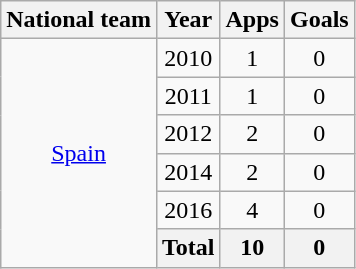<table class="wikitable" style="text-align:center">
<tr>
<th>National team</th>
<th>Year</th>
<th>Apps</th>
<th>Goals</th>
</tr>
<tr>
<td rowspan="6"><a href='#'>Spain</a></td>
<td>2010</td>
<td>1</td>
<td>0</td>
</tr>
<tr>
<td>2011</td>
<td>1</td>
<td>0</td>
</tr>
<tr>
<td>2012</td>
<td>2</td>
<td>0</td>
</tr>
<tr>
<td>2014</td>
<td>2</td>
<td>0</td>
</tr>
<tr>
<td>2016</td>
<td>4</td>
<td>0</td>
</tr>
<tr>
<th>Total</th>
<th>10</th>
<th>0</th>
</tr>
</table>
